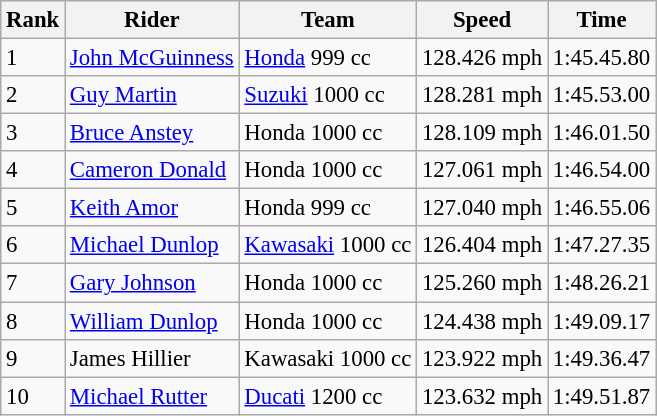<table class="wikitable" style="font-size: 95%;">
<tr style="background:#efefef;">
<th>Rank</th>
<th>Rider</th>
<th>Team</th>
<th>Speed</th>
<th>Time</th>
</tr>
<tr>
<td>1</td>
<td> <a href='#'>John McGuinness</a></td>
<td><a href='#'>Honda</a> 999 cc</td>
<td>128.426 mph</td>
<td>1:45.45.80</td>
</tr>
<tr>
<td>2</td>
<td> <a href='#'>Guy Martin</a></td>
<td><a href='#'>Suzuki</a> 1000 cc</td>
<td>128.281 mph</td>
<td>1:45.53.00</td>
</tr>
<tr>
<td>3</td>
<td> <a href='#'>Bruce Anstey</a></td>
<td>Honda 1000 cc</td>
<td>128.109 mph</td>
<td>1:46.01.50</td>
</tr>
<tr>
<td>4</td>
<td> <a href='#'>Cameron Donald</a></td>
<td>Honda 1000 cc</td>
<td>127.061 mph</td>
<td>1:46.54.00</td>
</tr>
<tr>
<td>5</td>
<td> <a href='#'>Keith Amor</a></td>
<td>Honda 999 cc</td>
<td>127.040 mph</td>
<td>1:46.55.06</td>
</tr>
<tr>
<td>6</td>
<td> <a href='#'>Michael Dunlop</a></td>
<td><a href='#'>Kawasaki</a> 1000 cc</td>
<td>126.404 mph</td>
<td>1:47.27.35</td>
</tr>
<tr>
<td>7</td>
<td> <a href='#'>Gary Johnson</a></td>
<td>Honda 1000 cc</td>
<td>125.260 mph</td>
<td>1:48.26.21</td>
</tr>
<tr>
<td>8</td>
<td> <a href='#'>William Dunlop</a></td>
<td>Honda 1000 cc</td>
<td>124.438 mph</td>
<td>1:49.09.17</td>
</tr>
<tr>
<td>9</td>
<td> James Hillier</td>
<td>Kawasaki 1000 cc</td>
<td>123.922 mph</td>
<td>1:49.36.47</td>
</tr>
<tr>
<td>10</td>
<td> <a href='#'>Michael Rutter</a></td>
<td><a href='#'>Ducati</a> 1200 cc</td>
<td>123.632 mph</td>
<td>1:49.51.87</td>
</tr>
</table>
